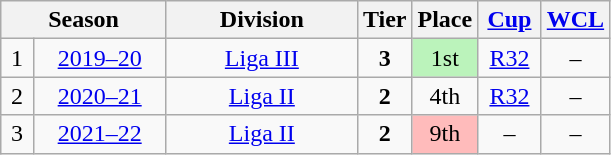<table class="wikitable" style="text-align:center; font-size:100%">
<tr>
<th rowspan=1 colspan=2 style="width: 103px;">Season</th>
<th style="width: 120px;">Division</th>
<th style="width: 25px;">Tier</th>
<th style="width: 35px;">Place</th>
<th style="width: 35px;"><a href='#'>Cup</a></th>
<th style="width: 35px;"><a href='#'>WCL</a></th>
</tr>
<tr>
<td>1</td>
<td><a href='#'>2019–20</a></td>
<td><a href='#'>Liga III</a></td>
<td><strong>3</strong></td>
<td align=center bgcolor=#BBF3BB>1st</td>
<td><a href='#'>R32</a></td>
<td>–</td>
</tr>
<tr>
<td>2</td>
<td><a href='#'>2020–21</a></td>
<td><a href='#'>Liga II</a></td>
<td><strong>2</strong></td>
<td>4th</td>
<td><a href='#'>R32</a></td>
<td>–</td>
</tr>
<tr>
<td>3</td>
<td><a href='#'>2021–22</a></td>
<td><a href='#'>Liga II</a></td>
<td><strong>2</strong></td>
<td align=center bgcolor=#FFBBBB>9th</td>
<td>–</td>
<td>–</td>
</tr>
</table>
